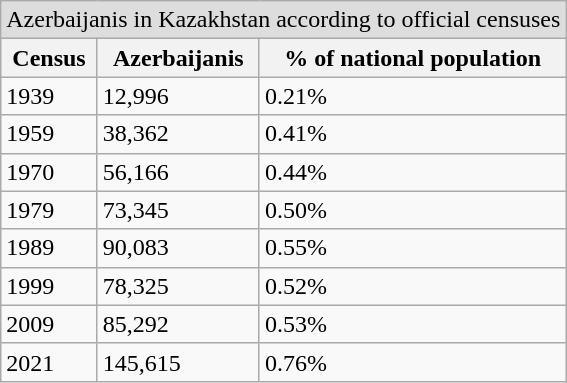<table class="wikitable" style="float: font-size:100%;">
<tr bgcolor=#DDDDDD>
<td colspan="3" align="center">Azerbaijanis in Kazakhstan according to official censuses</td>
</tr>
<tr bgcolor=#f0f0f0 align="center">
<th>Census</th>
<th>Azerbaijanis</th>
<th>% of national population</th>
</tr>
<tr>
<td>1939</td>
<td>12,996</td>
<td>0.21%</td>
</tr>
<tr>
<td>1959</td>
<td>38,362</td>
<td>0.41%</td>
</tr>
<tr>
<td>1970</td>
<td>56,166</td>
<td>0.44%</td>
</tr>
<tr>
<td>1979</td>
<td>73,345</td>
<td>0.50%</td>
</tr>
<tr>
<td>1989</td>
<td>90,083</td>
<td>0.55%</td>
</tr>
<tr>
<td>1999</td>
<td>78,325</td>
<td>0.52%</td>
</tr>
<tr>
<td>2009</td>
<td>85,292</td>
<td>0.53%</td>
</tr>
<tr>
<td>2021</td>
<td>145,615</td>
<td>0.76%</td>
</tr>
</table>
